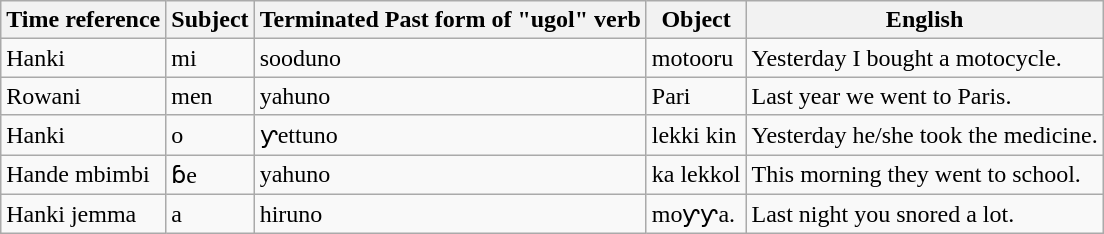<table class="wikitable">
<tr>
<th>Time reference</th>
<th>Subject</th>
<th>Terminated Past form of "ugol" verb</th>
<th>Object</th>
<th>English</th>
</tr>
<tr>
<td>Hanki</td>
<td>mi</td>
<td>sooduno</td>
<td>motooru</td>
<td>Yesterday I bought a motocycle.</td>
</tr>
<tr>
<td>Rowani</td>
<td>men</td>
<td>yahuno</td>
<td>Pari</td>
<td>Last year we went to Paris.</td>
</tr>
<tr>
<td>Hanki</td>
<td>o</td>
<td>ƴettuno</td>
<td>lekki kin</td>
<td>Yesterday he/she took the medicine.</td>
</tr>
<tr>
<td>Hande mbimbi</td>
<td>ɓe</td>
<td>yahuno</td>
<td>ka lekkol</td>
<td>This morning they went to school.</td>
</tr>
<tr>
<td>Hanki jemma</td>
<td>a</td>
<td>hiruno</td>
<td>moƴƴa.</td>
<td>Last night you snored a lot.</td>
</tr>
</table>
